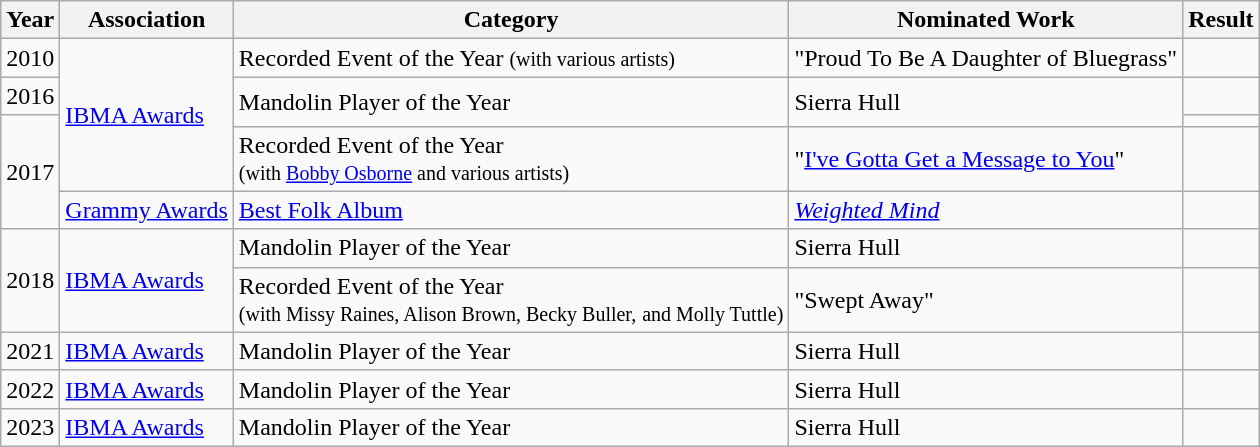<table class="wikitable">
<tr>
<th>Year</th>
<th>Association</th>
<th>Category</th>
<th>Nominated Work</th>
<th>Result</th>
</tr>
<tr>
<td>2010</td>
<td rowspan="4"><a href='#'>IBMA Awards</a></td>
<td>Recorded Event of the Year <small>(with various artists)</small></td>
<td>"Proud To Be A Daughter of Bluegrass"</td>
<td></td>
</tr>
<tr>
<td>2016</td>
<td rowspan="2">Mandolin Player of the Year</td>
<td rowspan="2">Sierra Hull</td>
<td></td>
</tr>
<tr>
<td rowspan="3">2017</td>
<td></td>
</tr>
<tr>
<td>Recorded Event of the Year <br> <small>(with <a href='#'>Bobby Osborne</a> and various artists)</small></td>
<td>"<a href='#'>I've Gotta Get a Message to You</a>"</td>
<td></td>
</tr>
<tr>
<td><a href='#'>Grammy Awards</a></td>
<td><a href='#'>Best Folk Album</a></td>
<td><em><a href='#'>Weighted Mind</a></em></td>
<td></td>
</tr>
<tr>
<td rowspan="2">2018</td>
<td rowspan="2"><a href='#'>IBMA Awards</a></td>
<td>Mandolin Player of the Year</td>
<td>Sierra Hull</td>
<td></td>
</tr>
<tr>
<td>Recorded Event of the Year<br><small>(with Missy Raines, Alison Brown, Becky Buller,</small>
<small>and Molly Tuttle)</small></td>
<td>"Swept Away"</td>
<td></td>
</tr>
<tr>
<td rowspan="1">2021</td>
<td rowspan="1"><a href='#'>IBMA Awards</a></td>
<td>Mandolin Player of the Year</td>
<td>Sierra Hull</td>
<td></td>
</tr>
<tr>
<td rowspan="1">2022</td>
<td rowspan="1"><a href='#'>IBMA Awards</a></td>
<td>Mandolin Player of the Year</td>
<td>Sierra Hull</td>
<td></td>
</tr>
<tr>
<td rowspan="1">2023</td>
<td rowspan="1"><a href='#'>IBMA Awards</a></td>
<td>Mandolin Player of the Year</td>
<td>Sierra Hull</td>
<td></td>
</tr>
</table>
